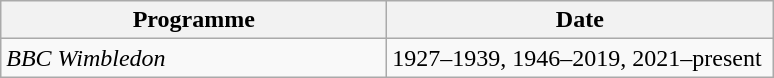<table class="wikitable">
<tr>
<th width=250>Programme</th>
<th width=250>Date</th>
</tr>
<tr>
<td><em>BBC Wimbledon</em></td>
<td>1927–1939, 1946–2019, 2021–present</td>
</tr>
</table>
